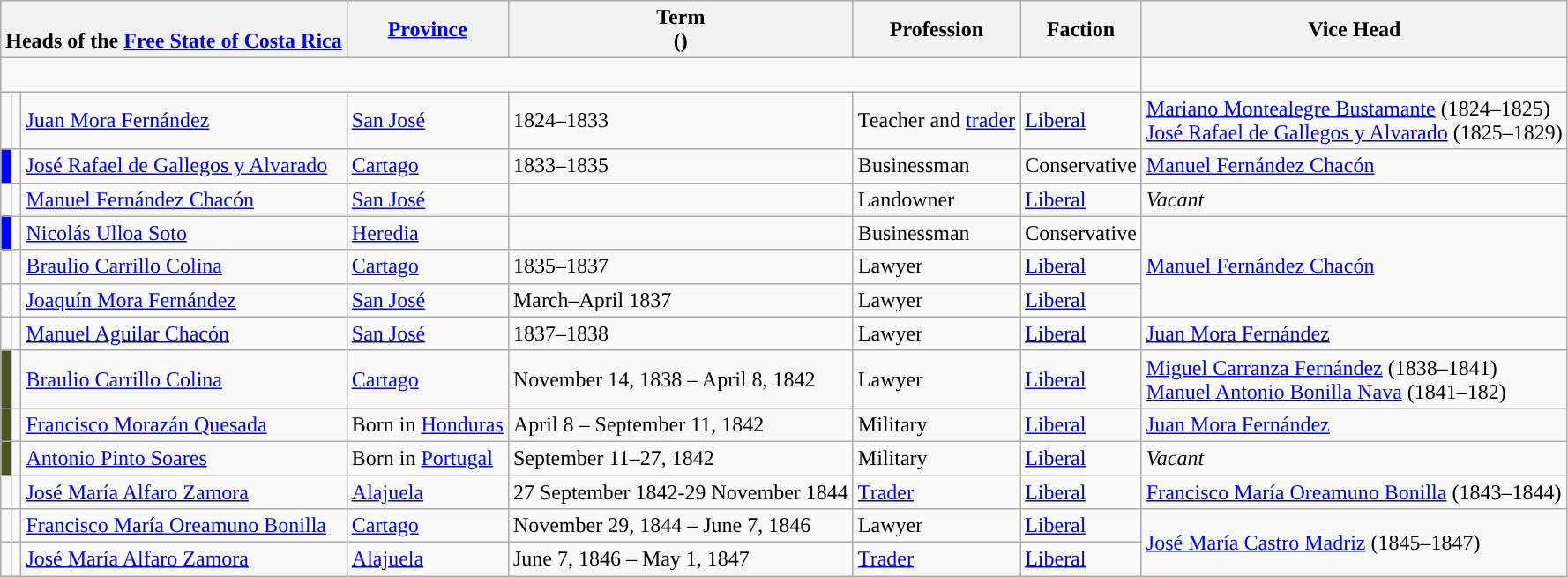<table class="wikitable">
<tr>
<th Colspan=3><br>Heads of the <a href='#'>Free State of Costa Rica</a></th>
<th><a href='#'>Province</a></th>
<th>Term<br>()</th>
<th>Profession</th>
<th>Faction</th>
<th>Vice Head</th>
</tr>
<tr>
<td colspan=7><br><div>



</div></td>
</tr>
<tr>
<td style="background:"></td>
<td></td>
<td><a href='#'>Juan Mora Fernández</a><br></td>
<td><a href='#'>San José</a></td>
<td>1824–1833</td>
<td>Teacher and <a href='#'>trader</a></td>
<td><a href='#'>Liberal</a></td>
<td><a href='#'>Mariano Montealegre Bustamante</a> (1824–1825)<br> <a href='#'>José Rafael de Gallegos y Alvarado</a> (1825–1829)</td>
</tr>
<tr>
<td style="background:Blue"></td>
<td></td>
<td><a href='#'>José Rafael de Gallegos y Alvarado</a></td>
<td><a href='#'>Cartago</a></td>
<td>1833–1835 <br></td>
<td>Businessman</td>
<td>Conservative</td>
<td><a href='#'>Manuel Fernández Chacón</a></td>
</tr>
<tr>
<td style="background:"></td>
<td></td>
<td><a href='#'>Manuel Fernández Chacón</a></td>
<td><a href='#'>San José</a></td>
<td></td>
<td>Landowner</td>
<td><a href='#'>Liberal</a></td>
<td><em>Vacant</em></td>
</tr>
<tr>
<td style="background:Blue"></td>
<td></td>
<td><a href='#'>Nicolás Ulloa Soto</a></td>
<td><a href='#'>Heredia</a></td>
<td></td>
<td>Businessman</td>
<td>Conservative</td>
<td rowspan=3><a href='#'>Manuel Fernández Chacón</a></td>
</tr>
<tr>
<td style="background:"></td>
<td></td>
<td><a href='#'>Braulio Carrillo Colina</a></td>
<td><a href='#'>Cartago</a></td>
<td>1835–1837<br></td>
<td>Lawyer</td>
<td><a href='#'>Liberal</a></td>
</tr>
<tr>
<td style="background:"></td>
<td></td>
<td><a href='#'>Joaquín Mora Fernández</a></td>
<td><a href='#'>San José</a></td>
<td>March–April 1837 <br></td>
<td>Lawyer</td>
<td><a href='#'>Liberal</a></td>
</tr>
<tr>
<td style="background:"></td>
<td></td>
<td><a href='#'>Manuel Aguilar Chacón</a></td>
<td><a href='#'>San José</a></td>
<td>1837–1838 <br></td>
<td>Lawyer</td>
<td><a href='#'>Liberal</a></td>
<td><a href='#'>Juan Mora Fernández</a></td>
</tr>
<tr>
<td style="background:#4B5320"></td>
<td></td>
<td><a href='#'>Braulio Carrillo Colina</a></td>
<td><a href='#'>Cartago</a></td>
<td>November 14, 1838 – April 8, 1842 <br></td>
<td>Lawyer</td>
<td><a href='#'>Liberal</a></td>
<td><a href='#'>Miguel Carranza Fernández</a> (1838–1841)<br> <a href='#'>Manuel Antonio Bonilla Nava</a> (1841–182)</td>
</tr>
<tr>
<td style="background:#4B5320"></td>
<td></td>
<td><a href='#'>Francisco Morazán Quesada</a></td>
<td>Born in <a href='#'>Honduras</a></td>
<td>April 8 – September 11, 1842 <br></td>
<td>Military</td>
<td><a href='#'>Liberal</a></td>
<td><a href='#'>Juan Mora Fernández</a></td>
</tr>
<tr>
<td style="background:#4B5320"></td>
<td></td>
<td><a href='#'>Antonio Pinto Soares</a></td>
<td>Born in <a href='#'>Portugal</a></td>
<td>September 11–27, 1842 <br></td>
<td>Military</td>
<td><a href='#'>Liberal</a></td>
<td><em>Vacant</em></td>
</tr>
<tr>
<td style="background:"></td>
<td></td>
<td><a href='#'>José María Alfaro Zamora</a></td>
<td><a href='#'>Alajuela</a></td>
<td>27 September 1842-29 November 1844<br></td>
<td><a href='#'>Trader</a></td>
<td><a href='#'>Liberal</a></td>
<td><a href='#'>Francisco María Oreamuno Bonilla</a> (1843–1844)</td>
</tr>
<tr>
<td style="background:"></td>
<td></td>
<td><a href='#'>Francisco María Oreamuno Bonilla</a></td>
<td><a href='#'>Cartago</a></td>
<td>November 29, 1844 – June 7, 1846 <br></td>
<td>Lawyer</td>
<td><a href='#'>Liberal</a></td>
<td rowspan=2><a href='#'>José María Castro Madriz</a> (1845–1847)</td>
</tr>
<tr>
<td style="background:"></td>
<td></td>
<td><a href='#'>José María Alfaro Zamora</a></td>
<td><a href='#'>Alajuela</a></td>
<td>June 7, 1846 – May 1, 1847 <br></td>
<td><a href='#'>Trader</a></td>
<td><a href='#'>Liberal</a></td>
</tr>
</table>
